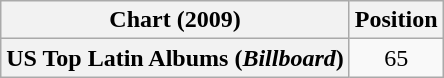<table class="wikitable plainrowheaders" style="text-align:center">
<tr>
<th scope="col">Chart (2009)</th>
<th scope="col">Position</th>
</tr>
<tr>
<th scope="row">US Top Latin Albums (<em>Billboard</em>)</th>
<td>65</td>
</tr>
</table>
